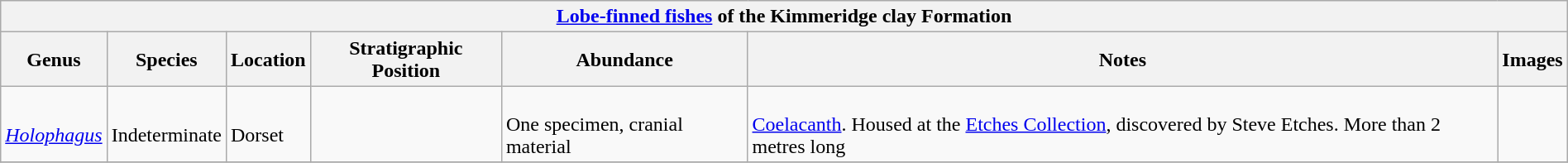<table class="wikitable"  style="margin:auto; width:100%;">
<tr>
<th colspan="7" style="text-align:center;"><strong><a href='#'>Lobe-finned fishes</a> of the Kimmeridge clay Formation</strong></th>
</tr>
<tr>
<th>Genus</th>
<th>Species</th>
<th>Location</th>
<th>Stratigraphic Position</th>
<th>Abundance</th>
<th>Notes</th>
<th>Images</th>
</tr>
<tr>
<td><br><em><a href='#'>Holophagus</a></em></td>
<td><br>Indeterminate</td>
<td><br>Dorset</td>
<td></td>
<td><br>One specimen, cranial material</td>
<td><br><a href='#'>Coelacanth</a>. Housed at the <a href='#'>Etches Collection</a>, discovered by Steve Etches. More than 2 metres long</td>
<td></td>
</tr>
<tr>
</tr>
</table>
